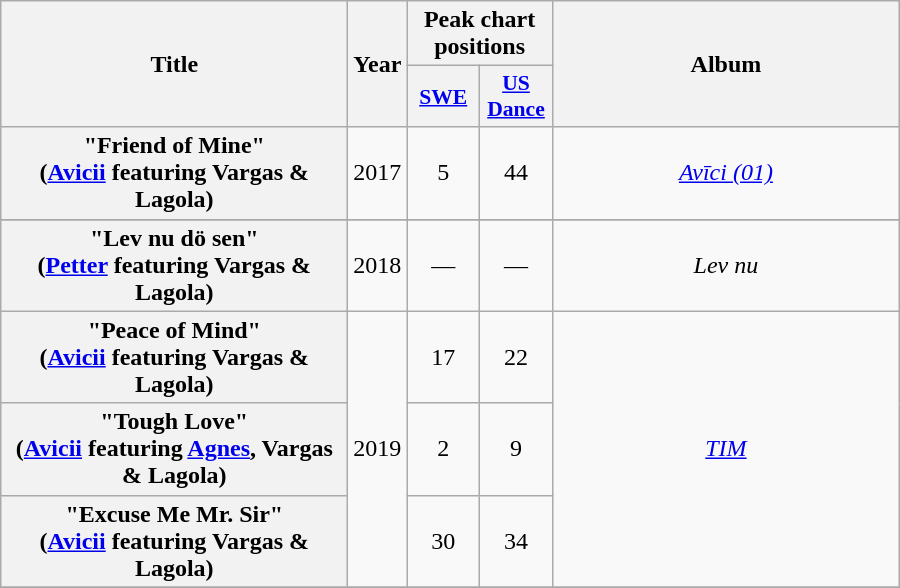<table class="wikitable plainrowheaders" style="text-align:center">
<tr>
<th scope="col" rowspan="2" style="width:14em;">Title</th>
<th scope="col" rowspan="2" style="width:1em;">Year</th>
<th scope="col" colspan="2">Peak chart positions</th>
<th scope="col" rowspan="2" style="width:14em;">Album</th>
</tr>
<tr>
<th scope="col" style="width:2.9em;font-size:90%;"><a href='#'>SWE</a><br></th>
<th scope="col" style="width:2.9em;font-size:90%;"><a href='#'>US Dance</a></th>
</tr>
<tr>
<th scope="row">"Friend of Mine"<br><span>(<a href='#'>Avicii</a> featuring Vargas & Lagola)</span></th>
<td rowspan="1">2017</td>
<td>5</td>
<td>44</td>
<td><em><a href='#'>Avīci (01)</a></em></td>
</tr>
<tr>
</tr>
<tr>
<th scope="row">"Lev nu dö sen"<br><span>(<a href='#'>Petter</a> featuring Vargas & Lagola)</span></th>
<td rowspan="1">2018</td>
<td>—</td>
<td>—</td>
<td><em>Lev nu</em></td>
</tr>
<tr>
<th scope="row">"Peace of Mind"<br><span>(<a href='#'>Avicii</a> featuring Vargas & Lagola)</span></th>
<td rowspan="3">2019</td>
<td>17</td>
<td>22</td>
<td rowspan="3"><em><a href='#'>TIM</a></em></td>
</tr>
<tr>
<th scope="row">"Tough Love"<br><span>(<a href='#'>Avicii</a> featuring <a href='#'>Agnes</a>, Vargas & Lagola)</span></th>
<td>2</td>
<td>9</td>
</tr>
<tr>
<th scope="row">"Excuse Me Mr. Sir"<br><span>(<a href='#'>Avicii</a> featuring Vargas & Lagola)</span></th>
<td>30</td>
<td>34</td>
</tr>
<tr>
</tr>
</table>
